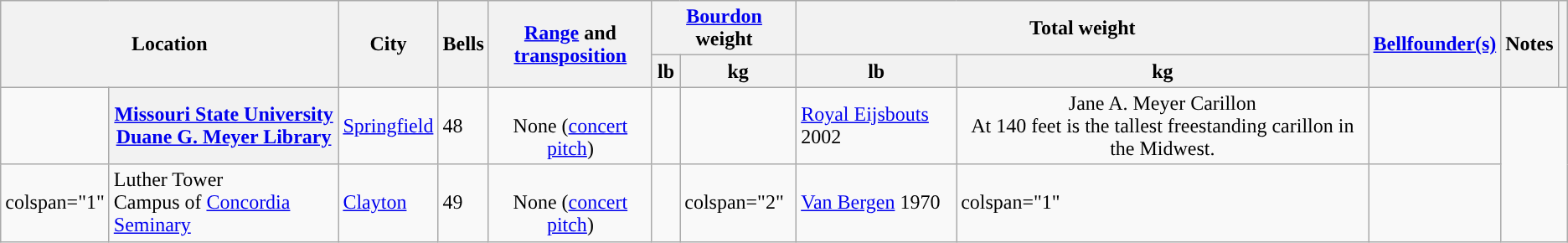<table class="wikitable plainrowheaders">
<tr>
<th scope="col" colspan="2" rowspan="2" class="unsortable">Location</th>
<th scope="col" rowspan="2">City</th>
<th scope="col" rowspan="2">Bells</th>
<th scope="col" rowspan="2" class="unsortable"><a href='#'>Range</a> and<br><a href='#'>transposition</a></th>
<th scope="col" colspan="2"><a href='#'>Bourdon</a> weight</th>
<th scope="col" colspan="2">Total weight</th>
<th scope="col" rowspan="2" class="unsortable"><a href='#'>Bellfounder(s)</a></th>
<th scope="col" rowspan="2" class="unsortable">Notes</th>
<th scope="col" rowspan="2" class="unsortable"></th>
</tr>
<tr>
<th scope="col">lb</th>
<th scope="col">kg</th>
<th scope="col">lb</th>
<th scope="col">kg</th>
</tr>
<tr>
<td></td>
<th scope="row"><a href='#'>Missouri State University</a> <br> <a href='#'>Duane G. Meyer Library</a></th>
<td><a href='#'>Springfield</a></td>
<td>48</td>
<td style="text-align: center"><br>None (<a href='#'>concert pitch</a>)</td>
<td></td>
<td></td>
<td><a href='#'>Royal Eijsbouts</a> 2002</td>
<td style="text-align: center">Jane A. Meyer Carillon <br> At 140 feet is the tallest freestanding carillon in the Midwest.</td>
<td></td>
</tr>
<tr>
<td>colspan="1" </td>
<td>Luther Tower <br> Campus of <a href='#'>Concordia Seminary</a></td>
<td><a href='#'> Clayton</a></td>
<td>49</td>
<td style="text-align: center"><br>None (<a href='#'>concert pitch</a>)</td>
<td></td>
<td>colspan="2" </td>
<td><a href='#'>Van Bergen</a> 1970</td>
<td>colspan="1" </td>
<td></td>
</tr>
</table>
